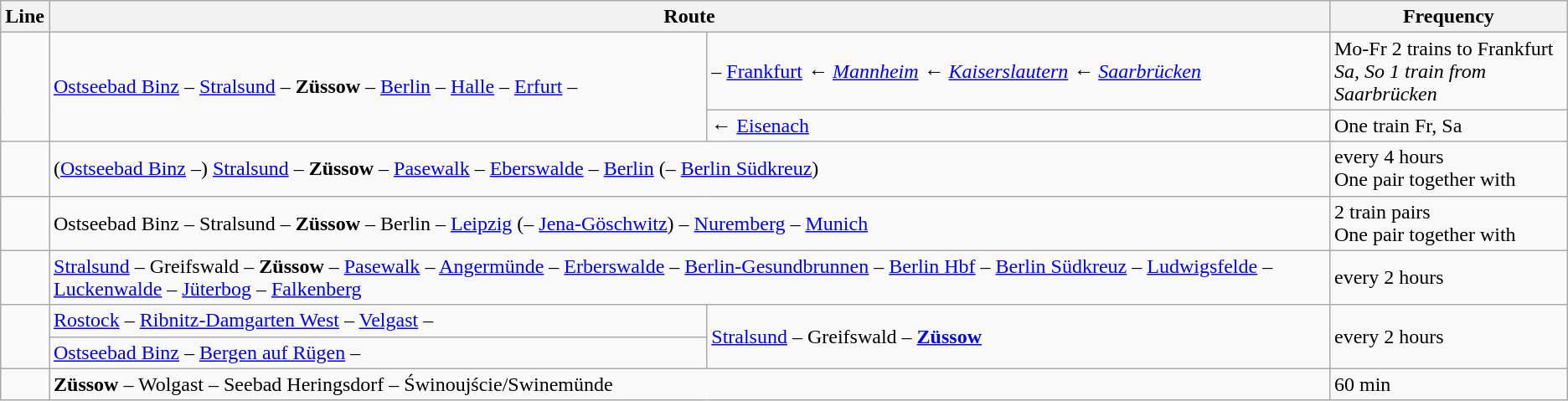<table class="wikitable">
<tr>
<th>Line</th>
<th colspan="2">Route</th>
<th>Frequency</th>
</tr>
<tr>
<td rowspan="2"></td>
<td rowspan="2"><a href='#'>Ostseebad Binz</a> – <a href='#'>Stralsund</a> – <strong>Züssow</strong> – <a href='#'>Berlin</a> – <a href='#'>Halle</a> – <a href='#'>Erfurt</a> –</td>
<td>– <a href='#'>Frankfurt</a> <em>← <a href='#'>Mannheim</a> ← <a href='#'>Kaiserslautern</a> ← <a href='#'>Saarbrücken</a></em></td>
<td>Mo-Fr 2 trains to Frankfurt<br><em>Sa, So 1 train from Saarbrücken</em></td>
</tr>
<tr>
<td>← <a href='#'>Eisenach</a></td>
<td>One train Fr, Sa</td>
</tr>
<tr>
<td></td>
<td colspan="2">(<a href='#'>Ostseebad Binz</a> –) <a href='#'>Stralsund</a> – <strong>Züssow</strong> – <a href='#'>Pasewalk</a> – <a href='#'>Eberswalde</a> – <a href='#'>Berlin</a> (– <a href='#'>Berlin Südkreuz</a>)</td>
<td>every 4 hours<br>One pair together with </td>
</tr>
<tr>
<td style="text-align:center"></td>
<td colspan="2">Ostseebad Binz – Stralsund – <strong>Züssow</strong> – Berlin – <a href='#'>Leipzig</a> (– <a href='#'>Jena-Göschwitz</a>) – <a href='#'>Nuremberg</a> – <a href='#'>Munich</a></td>
<td>2 train pairs<br>One pair together with </td>
</tr>
<tr>
<td style="text-align:center"></td>
<td colspan="2"><a href='#'>Stralsund</a> – Greifswald – <strong>Züssow</strong> – <a href='#'>Pasewalk</a> – <a href='#'>Angermünde</a> – <a href='#'>Erberswalde</a> – <a href='#'>Berlin-Gesundbrunnen</a> – <a href='#'>Berlin Hbf</a> – <a href='#'>Berlin Südkreuz</a> – <a href='#'>Ludwigsfelde</a> – <a href='#'>Luckenwalde</a> – <a href='#'>Jüterbog</a> – <a href='#'>Falkenberg</a></td>
<td>every 2 hours</td>
</tr>
<tr>
<td rowspan="2"></td>
<td><a href='#'>Rostock</a> – <a href='#'>Ribnitz-Damgarten West</a> – <a href='#'>Velgast</a> –</td>
<td rowspan="2"><a href='#'>Stralsund</a> – Greifswald – <a href='#'><strong>Züssow</strong></a></td>
<td rowspan="2">every 2 hours</td>
</tr>
<tr>
<td><a href='#'>Ostseebad Binz</a> – <a href='#'>Bergen auf Rügen</a> –</td>
</tr>
<tr>
<td style="text-align:center"></td>
<td colspan="2"><strong>Züssow</strong> – Wolgast – Seebad Heringsdorf – Świnoujście/Swinemünde</td>
<td>60 min</td>
</tr>
</table>
